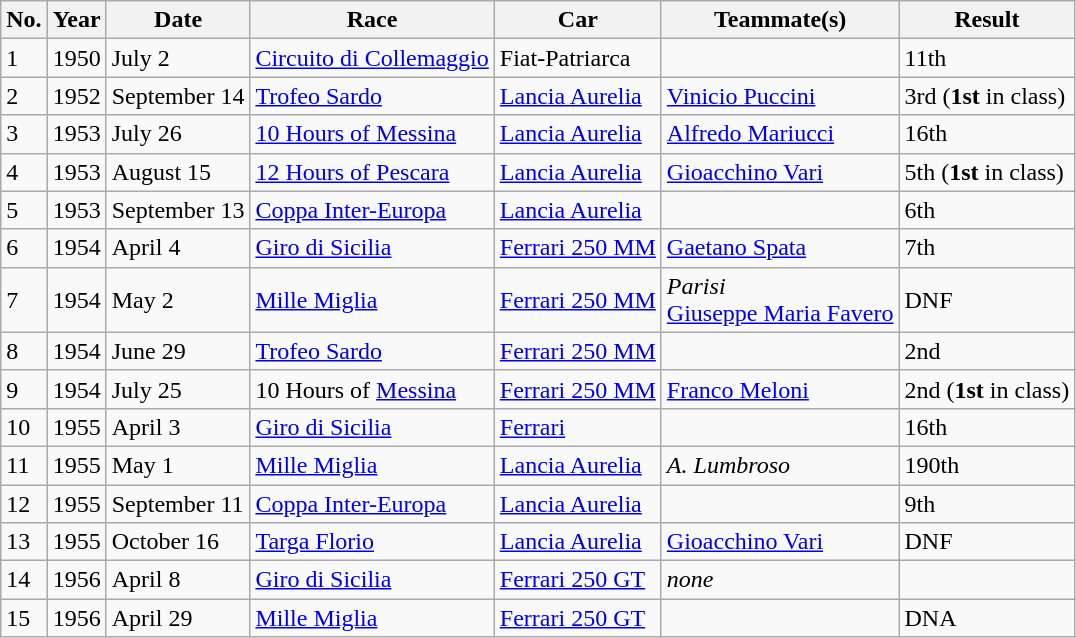<table class="wikitable sortable">
<tr>
<th>No.</th>
<th>Year</th>
<th>Date</th>
<th>Race</th>
<th>Car</th>
<th>Teammate(s)</th>
<th>Result</th>
</tr>
<tr>
<td>1</td>
<td>1950</td>
<td>July 2</td>
<td><a href='#'>Circuito di Collemaggio</a></td>
<td>Fiat-Patriarca</td>
<td></td>
<td>11th</td>
</tr>
<tr>
<td>2</td>
<td>1952</td>
<td>September 14</td>
<td><a href='#'>Trofeo Sardo</a></td>
<td><a href='#'>Lancia Aurelia</a></td>
<td><a href='#'>Vinicio Puccini</a></td>
<td>3rd (<strong>1st</strong> in class)</td>
</tr>
<tr>
<td>3</td>
<td>1953</td>
<td>July 26</td>
<td><a href='#'>10 Hours of Messina</a></td>
<td><a href='#'>Lancia Aurelia</a></td>
<td><a href='#'>Alfredo Mariucci</a></td>
<td>16th</td>
</tr>
<tr>
<td>4</td>
<td>1953</td>
<td>August 15</td>
<td><a href='#'>12 Hours of Pescara</a></td>
<td><a href='#'>Lancia Aurelia</a></td>
<td><a href='#'>Gioacchino Vari</a></td>
<td>5th (<strong>1st</strong> in class)</td>
</tr>
<tr>
<td>5</td>
<td>1953</td>
<td>September 13</td>
<td><a href='#'>Coppa Inter-Europa</a></td>
<td><a href='#'>Lancia Aurelia</a></td>
<td></td>
<td>6th</td>
</tr>
<tr>
<td>6</td>
<td>1954</td>
<td>April 4</td>
<td><a href='#'>Giro di Sicilia</a></td>
<td><a href='#'>Ferrari 250 MM</a></td>
<td><a href='#'>Gaetano Spata</a></td>
<td>7th</td>
</tr>
<tr>
<td>7</td>
<td>1954</td>
<td>May 2</td>
<td><a href='#'>Mille Miglia</a></td>
<td><a href='#'>Ferrari 250 MM</a></td>
<td><em>Parisi</em><br><a href='#'>Giuseppe Maria Favero</a></td>
<td>DNF</td>
</tr>
<tr>
<td>8</td>
<td>1954</td>
<td>June 29</td>
<td><a href='#'>Trofeo Sardo</a></td>
<td><a href='#'>Ferrari 250 MM</a></td>
<td></td>
<td>2nd</td>
</tr>
<tr>
<td>9</td>
<td>1954</td>
<td>July 25</td>
<td>10 Hours of <a href='#'>Messina</a></td>
<td><a href='#'>Ferrari 250 MM</a></td>
<td><a href='#'>Franco Meloni</a></td>
<td>2nd (<strong>1st</strong> in class)</td>
</tr>
<tr>
<td>10</td>
<td>1955</td>
<td>April 3</td>
<td><a href='#'>Giro di Sicilia</a></td>
<td><a href='#'>Ferrari</a></td>
<td></td>
<td>16th</td>
</tr>
<tr>
<td>11</td>
<td>1955</td>
<td>May 1</td>
<td><a href='#'>Mille Miglia</a></td>
<td><a href='#'>Lancia Aurelia</a></td>
<td><em>A. Lumbroso</em></td>
<td>190th</td>
</tr>
<tr>
<td>12</td>
<td>1955</td>
<td>September 11</td>
<td><a href='#'>Coppa Inter-Europa</a></td>
<td><a href='#'>Lancia Aurelia</a></td>
<td></td>
<td>9th</td>
</tr>
<tr>
<td>13</td>
<td>1955</td>
<td>October 16</td>
<td><a href='#'>Targa Florio</a></td>
<td><a href='#'>Lancia Aurelia</a></td>
<td><a href='#'>Gioacchino Vari</a></td>
<td>DNF</td>
</tr>
<tr>
<td>14</td>
<td>1956</td>
<td>April 8</td>
<td><a href='#'>Giro di Sicilia</a></td>
<td><a href='#'>Ferrari 250 GT</a></td>
<td><em>none</em></td>
<td></td>
</tr>
<tr>
<td>15</td>
<td>1956</td>
<td>April 29</td>
<td><a href='#'>Mille Miglia</a></td>
<td><a href='#'>Ferrari 250 GT</a></td>
<td></td>
<td>DNA</td>
</tr>
</table>
